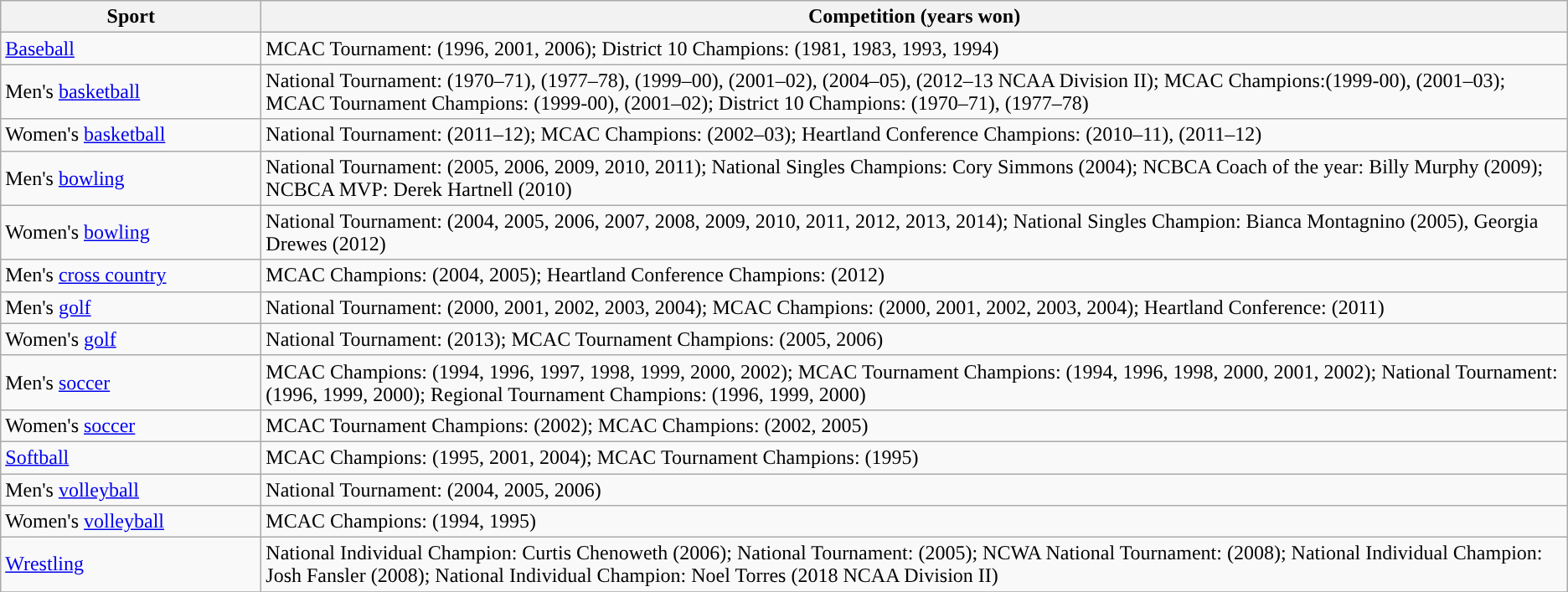<table class="wikitable">
<tr>
<th width=200px>Sport</th>
<th width=px>Competition (years won)</th>
</tr>
<tr>
<td><a href='#'>Baseball</a></td>
<td>MCAC Tournament: (1996, 2001, 2006); District 10 Champions: (1981, 1983, 1993, 1994)</td>
</tr>
<tr>
<td>Men's <a href='#'>basketball</a></td>
<td>National Tournament: (1970–71), (1977–78), (1999–00), (2001–02), (2004–05), (2012–13 NCAA Division II); MCAC Champions:(1999-00), (2001–03); MCAC Tournament Champions: (1999-00), (2001–02); District 10 Champions: (1970–71), (1977–78)</td>
</tr>
<tr>
<td>Women's <a href='#'>basketball</a></td>
<td>National Tournament: (2011–12); MCAC Champions: (2002–03); Heartland Conference Champions: (2010–11), (2011–12)</td>
</tr>
<tr>
<td>Men's <a href='#'>bowling</a></td>
<td>National Tournament: (2005, 2006, 2009, 2010, 2011); National Singles Champions: Cory Simmons (2004); NCBCA Coach of the year: Billy Murphy (2009); NCBCA MVP: Derek Hartnell (2010)</td>
</tr>
<tr>
<td>Women's <a href='#'>bowling</a></td>
<td>National Tournament: (2004, 2005, 2006, 2007, 2008, 2009, 2010, 2011, 2012, 2013, 2014); National Singles Champion: Bianca Montagnino (2005), Georgia Drewes (2012)</td>
</tr>
<tr>
<td>Men's <a href='#'>cross country</a></td>
<td>MCAC Champions: (2004, 2005); Heartland Conference Champions: (2012)</td>
</tr>
<tr>
<td>Men's <a href='#'>golf</a></td>
<td>National Tournament: (2000, 2001, 2002, 2003, 2004); MCAC Champions: (2000, 2001, 2002, 2003, 2004); Heartland Conference: (2011)</td>
</tr>
<tr>
<td>Women's <a href='#'>golf</a></td>
<td>National Tournament: (2013); MCAC Tournament Champions: (2005, 2006)</td>
</tr>
<tr>
<td>Men's <a href='#'>soccer</a></td>
<td>MCAC Champions: (1994, 1996, 1997, 1998, 1999, 2000, 2002); MCAC Tournament Champions: (1994, 1996, 1998, 2000, 2001, 2002); National Tournament: (1996, 1999, 2000); Regional Tournament Champions: (1996, 1999, 2000)</td>
</tr>
<tr>
<td>Women's <a href='#'>soccer</a></td>
<td>MCAC Tournament Champions: (2002); MCAC Champions: (2002, 2005)</td>
</tr>
<tr>
<td><a href='#'>Softball</a></td>
<td>MCAC Champions: (1995, 2001, 2004); MCAC Tournament Champions: (1995)</td>
</tr>
<tr>
<td>Men's <a href='#'>volleyball</a></td>
<td>National Tournament: (2004, 2005, 2006)</td>
</tr>
<tr>
<td>Women's <a href='#'>volleyball</a></td>
<td>MCAC Champions: (1994, 1995)</td>
</tr>
<tr>
<td><a href='#'>Wrestling</a></td>
<td>National Individual Champion: Curtis Chenoweth (2006); National Tournament: (2005); NCWA National Tournament: (2008); National Individual Champion: Josh Fansler (2008); National Individual Champion: Noel Torres (2018 NCAA Division II)</td>
</tr>
<tr>
</tr>
</table>
